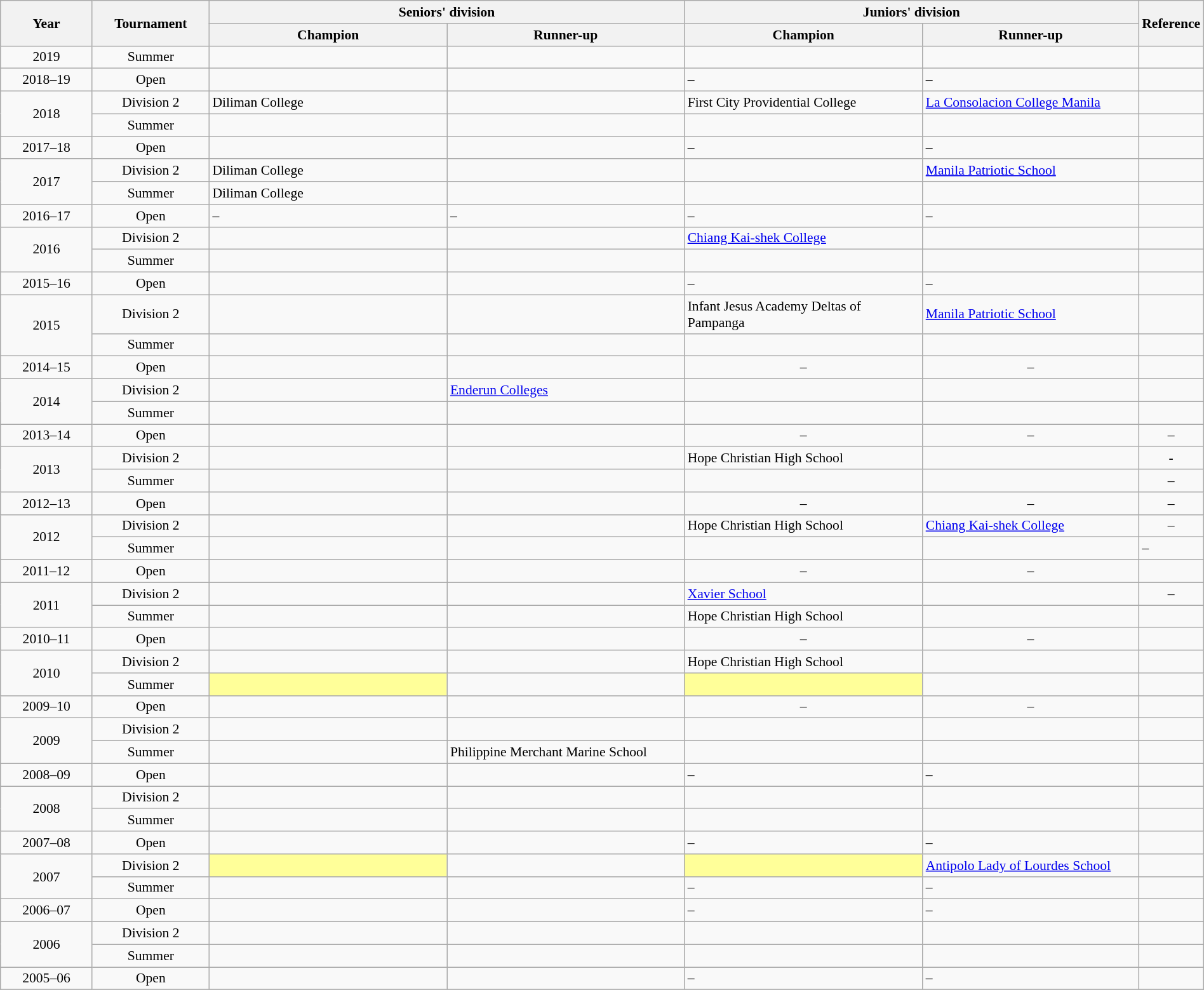<table class="wikitable" width="100%" style="font-size:90%;">
<tr>
<th rowspan=2 width=8%>Year</th>
<th rowspan=2 width=10%>Tournament</th>
<th colspan=2>Seniors' division</th>
<th colspan=2>Juniors' division</th>
<th rowspan=2 width=10%>Reference</th>
</tr>
<tr>
<th width=21%>Champion</th>
<th width=21%>Runner-up</th>
<th width=21%>Champion</th>
<th width=21%>Runner-up</th>
</tr>
<tr>
<td align="center">2019</td>
<td align="center">Summer</td>
<td></td>
<td></td>
<td></td>
<td></td>
<td align="center"></td>
</tr>
<tr>
<td align="center">2018–19</td>
<td align="center">Open</td>
<td></td>
<td></td>
<td>–</td>
<td>–</td>
<td align="center"></td>
</tr>
<tr>
<td rowspan=2 align="center">2018</td>
<td align="center">Division 2</td>
<td>Diliman College</td>
<td></td>
<td>First City Providential College</td>
<td><a href='#'>La Consolacion College Manila</a></td>
<td align="center"></td>
</tr>
<tr>
<td align="center">Summer</td>
<td></td>
<td></td>
<td></td>
<td></td>
<td align="center"></td>
</tr>
<tr>
<td align="center">2017–18</td>
<td align="center">Open</td>
<td></td>
<td></td>
<td>–</td>
<td>–</td>
<td align="center"></td>
</tr>
<tr>
<td rowspan=2 align="center">2017</td>
<td align="center">Division 2</td>
<td>Diliman College</td>
<td></td>
<td></td>
<td><a href='#'>Manila Patriotic School</a></td>
<td align="center"></td>
</tr>
<tr>
<td align="center">Summer</td>
<td>Diliman College</td>
<td></td>
<td></td>
<td></td>
<td align="center"></td>
</tr>
<tr>
<td align="center">2016–17</td>
<td align="center">Open</td>
<td>–</td>
<td>–</td>
<td>–</td>
<td>–</td>
<td align="center"></td>
</tr>
<tr>
<td rowspan=2 align="center">2016</td>
<td align="center">Division 2</td>
<td></td>
<td></td>
<td><a href='#'>Chiang Kai-shek College</a></td>
<td></td>
<td align="center"></td>
</tr>
<tr>
<td align="center">Summer</td>
<td></td>
<td></td>
<td></td>
<td></td>
<td align="center"></td>
</tr>
<tr>
<td align="center">2015–16</td>
<td align="center">Open</td>
<td></td>
<td></td>
<td>–</td>
<td>–</td>
<td align="center"></td>
</tr>
<tr>
<td rowspan=2 align="center">2015</td>
<td align="center">Division 2</td>
<td></td>
<td></td>
<td>Infant Jesus Academy Deltas of Pampanga</td>
<td><a href='#'>Manila Patriotic School</a></td>
<td align="center"></td>
</tr>
<tr>
<td align="center">Summer</td>
<td></td>
<td></td>
<td></td>
<td></td>
<td align="center"></td>
</tr>
<tr>
<td align="center">2014–15</td>
<td align="center">Open</td>
<td></td>
<td></td>
<td align="center">–</td>
<td align="center">–</td>
<td align="center"></td>
</tr>
<tr>
<td rowspan=2 align="center">2014</td>
<td align="center">Division 2</td>
<td></td>
<td><a href='#'>Enderun Colleges</a></td>
<td></td>
<td></td>
<td align="center"></td>
</tr>
<tr>
<td align="center">Summer</td>
<td></td>
<td></td>
<td></td>
<td></td>
<td align="center"></td>
</tr>
<tr>
<td align="center">2013–14</td>
<td align="center">Open</td>
<td></td>
<td></td>
<td align="center">–</td>
<td align="center">–</td>
<td align="center">–</td>
</tr>
<tr>
<td rowspan=2 align="center">2013</td>
<td align="center">Division 2</td>
<td></td>
<td></td>
<td>Hope Christian High School</td>
<td></td>
<td align="center">-</td>
</tr>
<tr>
<td align="center">Summer</td>
<td></td>
<td></td>
<td></td>
<td></td>
<td align="center">–</td>
</tr>
<tr>
<td align="center">2012–13</td>
<td align="center">Open</td>
<td></td>
<td></td>
<td align="center">–</td>
<td align="center">–</td>
<td align="center">–</td>
</tr>
<tr>
<td rowspan=2 align="center">2012</td>
<td align="center">Division 2</td>
<td></td>
<td></td>
<td>Hope Christian High School</td>
<td><a href='#'>Chiang Kai-shek College</a></td>
<td align="center">–</td>
</tr>
<tr>
<td align="center">Summer</td>
<td></td>
<td></td>
<td></td>
<td></td>
<td>–</td>
</tr>
<tr>
<td align="center">2011–12</td>
<td align="center">Open</td>
<td></td>
<td></td>
<td align="center">–</td>
<td align="center">–</td>
<td align="center"></td>
</tr>
<tr>
<td rowspan=2 align="center">2011</td>
<td align="center">Division 2</td>
<td></td>
<td></td>
<td><a href='#'>Xavier School</a></td>
<td></td>
<td align="center">–</td>
</tr>
<tr>
<td align="center">Summer</td>
<td></td>
<td></td>
<td>Hope Christian High School</td>
<td></td>
<td align="center"></td>
</tr>
<tr>
<td align="center">2010–11</td>
<td align="center">Open</td>
<td></td>
<td></td>
<td align="center">–</td>
<td align="center">–</td>
<td align="center"></td>
</tr>
<tr>
<td rowspan=2 align="center">2010</td>
<td align="center">Division 2</td>
<td></td>
<td></td>
<td>Hope Christian High School</td>
<td></td>
<td align="center"></td>
</tr>
<tr>
<td align="center">Summer</td>
<td bgcolor="#FFFF99"></td>
<td></td>
<td bgcolor="#FFFF99"></td>
<td></td>
<td align="center"></td>
</tr>
<tr>
<td align="center">2009–10</td>
<td align="center">Open</td>
<td></td>
<td></td>
<td align="center">–</td>
<td align="center">–</td>
<td align="center"></td>
</tr>
<tr>
<td rowspan=2 align="center">2009</td>
<td align="center">Division 2</td>
<td></td>
<td></td>
<td></td>
<td></td>
<td align="center"></td>
</tr>
<tr>
<td align="center">Summer</td>
<td></td>
<td>Philippine Merchant Marine School</td>
<td></td>
<td></td>
<td align="center"></td>
</tr>
<tr>
<td align="center">2008–09</td>
<td align="center">Open</td>
<td></td>
<td></td>
<td>–</td>
<td>–</td>
<td align="center"></td>
</tr>
<tr>
<td rowspan=2 align="center">2008</td>
<td align="center">Division 2</td>
<td></td>
<td></td>
<td></td>
<td></td>
<td align="center"></td>
</tr>
<tr>
<td align="center">Summer</td>
<td></td>
<td></td>
<td></td>
<td></td>
<td align="center"></td>
</tr>
<tr>
<td align="center">2007–08</td>
<td align="center">Open</td>
<td></td>
<td></td>
<td>–</td>
<td>–</td>
<td align="center"></td>
</tr>
<tr>
<td rowspan=2 align="center">2007</td>
<td align="center">Division 2</td>
<td bgcolor="#FFFF99"></td>
<td></td>
<td bgcolor="#FFFF99"></td>
<td><a href='#'>Antipolo Lady of Lourdes School</a></td>
<td align="center"></td>
</tr>
<tr>
<td align="center">Summer</td>
<td></td>
<td></td>
<td>–</td>
<td>–</td>
<td align="center"></td>
</tr>
<tr>
<td align="center">2006–07</td>
<td align="center">Open</td>
<td></td>
<td></td>
<td>–</td>
<td>–</td>
<td align="center"></td>
</tr>
<tr>
<td rowspan=2 align="center">2006</td>
<td align="center">Division 2</td>
<td></td>
<td></td>
<td></td>
<td></td>
<td align="center"></td>
</tr>
<tr>
<td align="center">Summer</td>
<td></td>
<td></td>
<td></td>
<td></td>
<td align="center"></td>
</tr>
<tr>
<td align="center">2005–06</td>
<td align="center">Open</td>
<td></td>
<td></td>
<td>–</td>
<td>–</td>
<td align="center"></td>
</tr>
<tr>
</tr>
</table>
